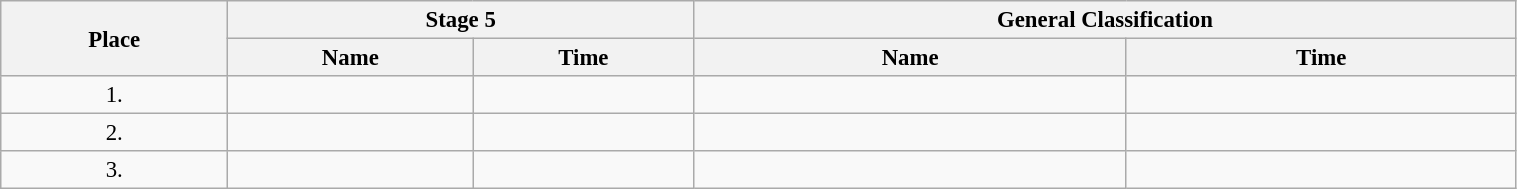<table class="wikitable"  style="font-size:95%; width:80%;">
<tr>
<th rowspan="2">Place</th>
<th colspan="2">Stage 5</th>
<th colspan="2">General Classification</th>
</tr>
<tr>
<th>Name</th>
<th>Time</th>
<th>Name</th>
<th>Time</th>
</tr>
<tr>
<td style="text-align:center;">1.</td>
<td></td>
<td></td>
<td></td>
<td></td>
</tr>
<tr>
<td style="text-align:center;">2.</td>
<td></td>
<td></td>
<td></td>
<td></td>
</tr>
<tr>
<td style="text-align:center;">3.</td>
<td></td>
<td></td>
<td></td>
<td></td>
</tr>
</table>
